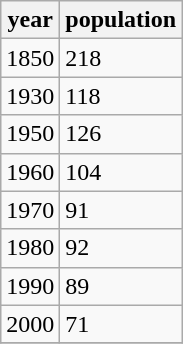<table class="wikitable">
<tr>
<th>year</th>
<th>population</th>
</tr>
<tr>
<td>1850</td>
<td>218</td>
</tr>
<tr>
<td>1930</td>
<td>118</td>
</tr>
<tr>
<td>1950</td>
<td>126</td>
</tr>
<tr>
<td>1960</td>
<td>104</td>
</tr>
<tr>
<td>1970</td>
<td>91</td>
</tr>
<tr>
<td>1980</td>
<td>92</td>
</tr>
<tr>
<td>1990</td>
<td>89</td>
</tr>
<tr>
<td>2000</td>
<td>71</td>
</tr>
<tr>
</tr>
</table>
